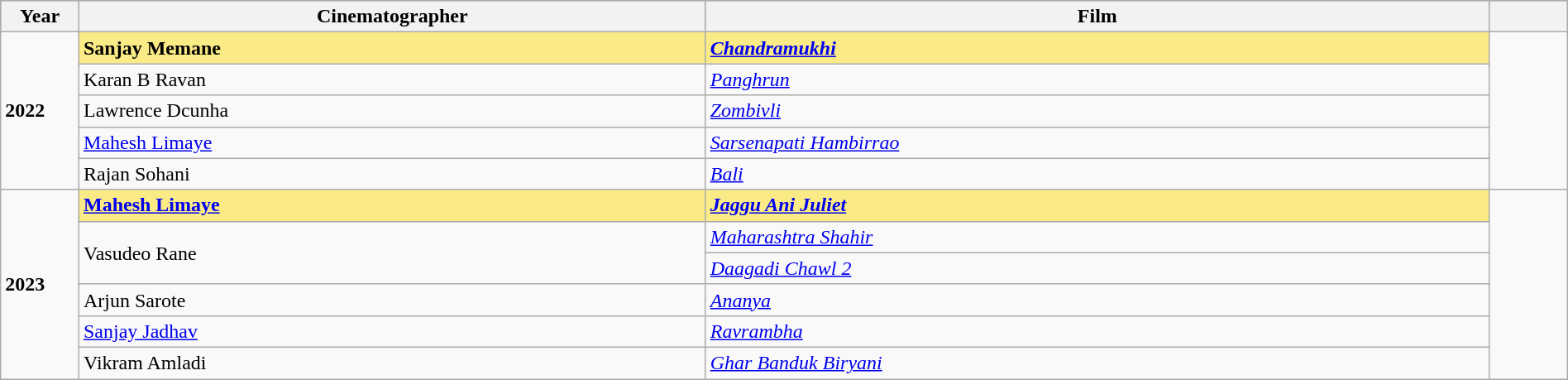<table class="wikitable" style="width:100%">
<tr bgcolor="#bebebe">
<th width="5%">Year</th>
<th width="40%">Cinematographer</th>
<th width="50%">Film</th>
<th width="5%"></th>
</tr>
<tr>
<td rowspan="5"><strong>2022</strong></td>
<td style="background:#FAEB86"><strong>Sanjay Memane</strong></td>
<td style="background:#FAEB86"><strong><em><a href='#'>Chandramukhi</a></em></strong></td>
<td rowspan="5"></td>
</tr>
<tr>
<td>Karan B Ravan</td>
<td><em><a href='#'>Panghrun</a></em></td>
</tr>
<tr>
<td>Lawrence Dcunha</td>
<td><em><a href='#'>Zombivli</a></em></td>
</tr>
<tr>
<td><a href='#'>Mahesh Limaye</a></td>
<td><em><a href='#'>Sarsenapati Hambirrao</a></em></td>
</tr>
<tr>
<td>Rajan Sohani</td>
<td><em><a href='#'>Bali</a></em></td>
</tr>
<tr>
<td rowspan="6"><strong>2023</strong></td>
<td style="background:#FAEB86"><strong><a href='#'>Mahesh Limaye</a></strong></td>
<td style="background:#FAEB86"><strong><em><a href='#'>Jaggu Ani Juliet</a></em></strong></td>
<td rowspan="6"></td>
</tr>
<tr>
<td rowspan="2">Vasudeo Rane</td>
<td><em><a href='#'>Maharashtra Shahir</a></em></td>
</tr>
<tr>
<td><em><a href='#'>Daagadi Chawl 2</a></em></td>
</tr>
<tr>
<td>Arjun Sarote</td>
<td><em><a href='#'>Ananya</a></em></td>
</tr>
<tr>
<td><a href='#'>Sanjay Jadhav</a></td>
<td><em><a href='#'>Ravrambha</a></em></td>
</tr>
<tr>
<td>Vikram Amladi</td>
<td><em><a href='#'>Ghar Banduk Biryani</a></em></td>
</tr>
</table>
